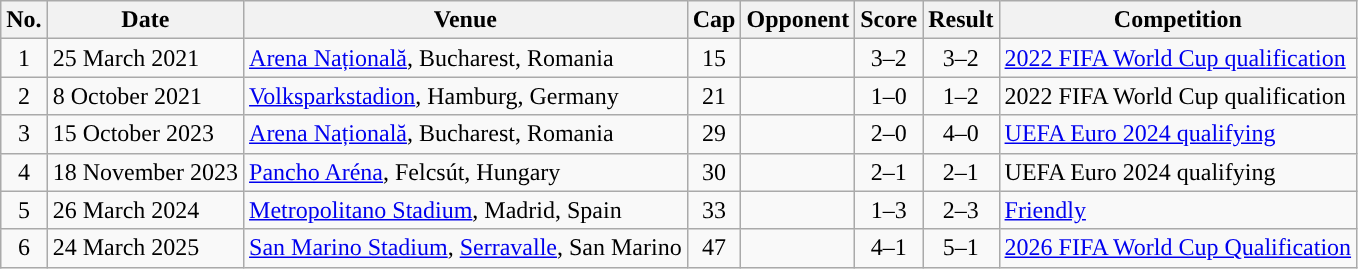<table class="wikitable sortable">
<tr>
<th scope="col">No.</th>
<th scope="col" data-sort-type="date">Date</th>
<th scope="col">Venue</th>
<th scope="col">Cap</th>
<th scope="col">Opponent</th>
<th scope="col">Score</th>
<th scope="col">Result</th>
<th scope="col">Competition</th>
</tr>
<tr>
<td align="center">1</td>
<td>25 March 2021</td>
<td><a href='#'>Arena Națională</a>, Bucharest, Romania</td>
<td align="center">15</td>
<td></td>
<td align="center">3–2</td>
<td align="center">3–2</td>
<td><a href='#'>2022 FIFA World Cup qualification</a></td>
</tr>
<tr>
<td align="center">2</td>
<td>8 October 2021</td>
<td><a href='#'>Volksparkstadion</a>, Hamburg, Germany</td>
<td align="center">21</td>
<td></td>
<td align="center">1–0</td>
<td align="center">1–2</td>
<td>2022 FIFA World Cup qualification</td>
</tr>
<tr>
<td align="center">3</td>
<td>15 October 2023</td>
<td><a href='#'>Arena Națională</a>, Bucharest, Romania</td>
<td align="center">29</td>
<td></td>
<td align="center">2–0</td>
<td align="center">4–0</td>
<td><a href='#'>UEFA Euro 2024 qualifying</a></td>
</tr>
<tr>
<td align="center">4</td>
<td>18 November 2023</td>
<td><a href='#'>Pancho Aréna</a>, Felcsút, Hungary</td>
<td align="center">30</td>
<td></td>
<td align="center">2–1</td>
<td align="center">2–1</td>
<td>UEFA Euro 2024 qualifying</td>
</tr>
<tr>
<td align="center">5</td>
<td>26 March 2024</td>
<td><a href='#'>Metropolitano Stadium</a>, Madrid, Spain</td>
<td align="center">33</td>
<td></td>
<td align="center">1–3</td>
<td align="center">2–3</td>
<td><a href='#'>Friendly</a></td>
</tr>
<tr>
<td align="center">6</td>
<td>24 March 2025</td>
<td><a href='#'>San Marino Stadium</a>, <a href='#'>Serravalle</a>, San Marino</td>
<td align="center">47</td>
<td></td>
<td align="center">4–1</td>
<td align="center">5–1</td>
<td><a href='#'>2026 FIFA World Cup Qualification</a></td>
</tr>
</table>
